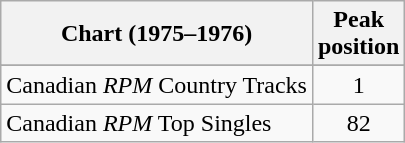<table class="wikitable sortable">
<tr>
<th align="left">Chart (1975–1976)</th>
<th align="center">Peak<br>position</th>
</tr>
<tr>
</tr>
<tr>
</tr>
<tr>
<td align="left">Canadian <em>RPM</em> Country Tracks</td>
<td align="center">1</td>
</tr>
<tr>
<td align="left">Canadian <em>RPM</em> Top Singles</td>
<td align="center">82</td>
</tr>
</table>
